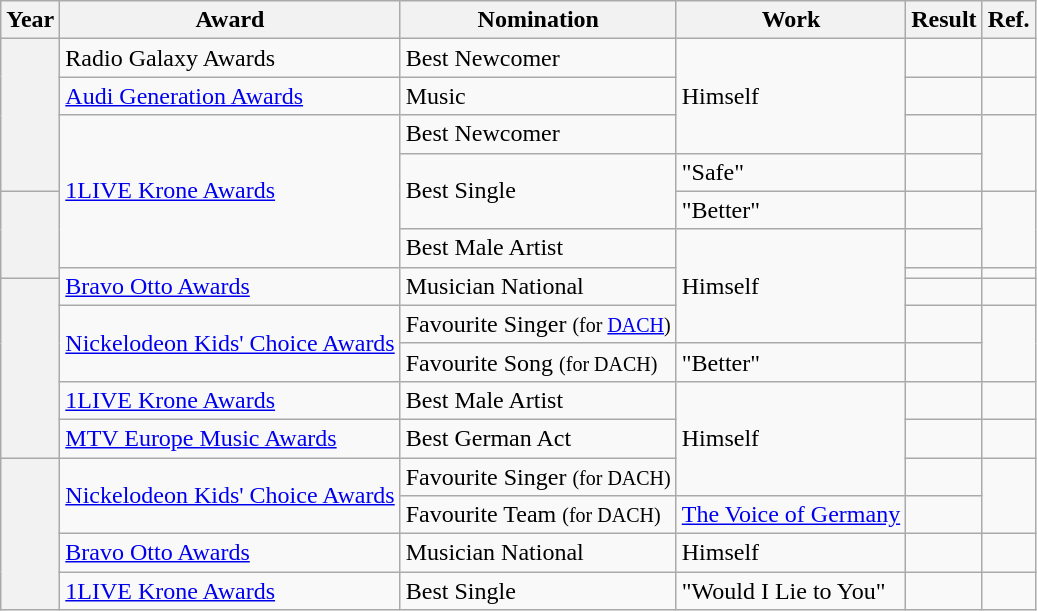<table class="wikitable plainrowheaders unsortable">
<tr>
<th>Year</th>
<th>Award</th>
<th>Nomination</th>
<th>Work</th>
<th>Result</th>
<th>Ref.</th>
</tr>
<tr>
<th scope="row" rowspan="4"></th>
<td>Radio Galaxy Awards</td>
<td>Best Newcomer</td>
<td rowspan="3">Himself</td>
<td></td>
<td></td>
</tr>
<tr>
<td><a href='#'>Audi Generation Awards</a></td>
<td>Music</td>
<td></td>
<td></td>
</tr>
<tr>
<td rowspan="4"><a href='#'>1LIVE Krone Awards</a></td>
<td>Best Newcomer</td>
<td></td>
<td rowspan="2"></td>
</tr>
<tr>
<td rowspan="2">Best Single</td>
<td>"Safe"</td>
<td></td>
</tr>
<tr>
<th scope="row" rowspan="3"></th>
<td>"Better"</td>
<td></td>
<td rowspan="2"></td>
</tr>
<tr>
<td>Best Male Artist</td>
<td rowspan="4">Himself</td>
<td></td>
</tr>
<tr>
<td rowspan="2"><a href='#'>Bravo Otto Awards</a></td>
<td rowspan="2">Musician National</td>
<td></td>
<td></td>
</tr>
<tr>
<th scope="row" rowspan="5"></th>
<td></td>
<td></td>
</tr>
<tr>
<td rowspan="2"><a href='#'>Nickelodeon Kids' Choice Awards</a></td>
<td>Favourite Singer <small>(for <a href='#'>DACH</a>)</small></td>
<td></td>
<td rowspan="2"></td>
</tr>
<tr>
<td>Favourite Song <small>(for DACH)</small></td>
<td>"Better"</td>
<td></td>
</tr>
<tr>
<td><a href='#'>1LIVE Krone Awards</a></td>
<td>Best Male Artist</td>
<td rowspan="3">Himself</td>
<td></td>
<td></td>
</tr>
<tr>
<td><a href='#'>MTV Europe Music Awards</a></td>
<td>Best German Act</td>
<td></td>
<td></td>
</tr>
<tr>
<th scope="row" rowspan="4"></th>
<td rowspan="2"><a href='#'>Nickelodeon Kids' Choice Awards</a></td>
<td>Favourite Singer <small>(for DACH)</small></td>
<td></td>
<td rowspan="2"></td>
</tr>
<tr>
<td>Favourite Team <small>(for DACH)</small></td>
<td><a href='#'>The Voice of Germany</a></td>
<td></td>
</tr>
<tr>
<td><a href='#'>Bravo Otto Awards</a></td>
<td>Musician National</td>
<td>Himself</td>
<td></td>
<td></td>
</tr>
<tr>
<td><a href='#'>1LIVE Krone Awards</a></td>
<td>Best Single</td>
<td>"Would I Lie to You"</td>
<td></td>
<td></td>
</tr>
</table>
